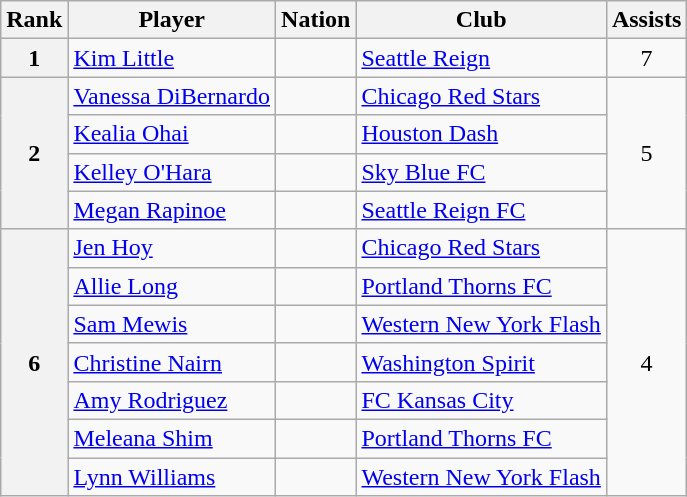<table class="wikitable">
<tr>
<th>Rank</th>
<th>Player</th>
<th>Nation</th>
<th>Club</th>
<th>Assists</th>
</tr>
<tr>
<th>1</th>
<td><a href='#'>Kim Little</a></td>
<td></td>
<td><a href='#'>Seattle Reign</a></td>
<td style="text-align:center;">7</td>
</tr>
<tr>
<th rowspan="4">2</th>
<td><a href='#'>Vanessa DiBernardo</a></td>
<td></td>
<td><a href='#'>Chicago Red Stars</a></td>
<td style="text-align:center;" ! rowspan="4">5</td>
</tr>
<tr>
<td><a href='#'>Kealia Ohai</a></td>
<td></td>
<td><a href='#'>Houston Dash</a></td>
</tr>
<tr>
<td><a href='#'>Kelley O'Hara</a></td>
<td></td>
<td><a href='#'>Sky Blue FC</a></td>
</tr>
<tr>
<td><a href='#'>Megan Rapinoe</a></td>
<td></td>
<td><a href='#'>Seattle Reign FC</a></td>
</tr>
<tr>
<th rowspan="7">6</th>
<td><a href='#'>Jen Hoy</a></td>
<td></td>
<td><a href='#'>Chicago Red Stars</a></td>
<td style="text-align:center;" ! rowspan="7">4</td>
</tr>
<tr>
<td><a href='#'>Allie Long</a></td>
<td></td>
<td><a href='#'>Portland Thorns FC</a></td>
</tr>
<tr>
<td><a href='#'>Sam Mewis</a></td>
<td></td>
<td><a href='#'>Western New York Flash</a></td>
</tr>
<tr>
<td><a href='#'>Christine Nairn</a></td>
<td></td>
<td><a href='#'>Washington Spirit</a></td>
</tr>
<tr>
<td><a href='#'>Amy Rodriguez</a></td>
<td></td>
<td><a href='#'>FC Kansas City</a></td>
</tr>
<tr>
<td><a href='#'>Meleana Shim</a></td>
<td></td>
<td><a href='#'>Portland Thorns FC</a></td>
</tr>
<tr>
<td><a href='#'>Lynn Williams</a></td>
<td></td>
<td><a href='#'>Western New York Flash</a></td>
</tr>
</table>
